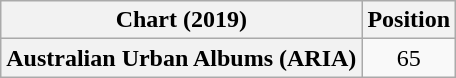<table class="wikitable plainrowheaders" style="text-align:center">
<tr>
<th scope="col">Chart (2019)</th>
<th scope="col">Position</th>
</tr>
<tr>
<th scope="row">Australian Urban Albums (ARIA)</th>
<td>65</td>
</tr>
</table>
